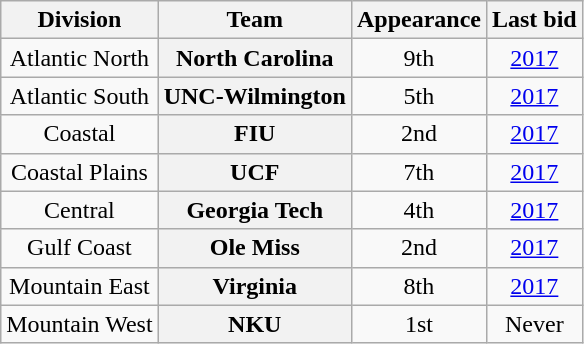<table class="wikitable sortable" style="text-align:center">
<tr>
<th>Division</th>
<th>Team</th>
<th>Appearance</th>
<th>Last bid</th>
</tr>
<tr>
<td>Atlantic  North</td>
<th>North Carolina</th>
<td>9th</td>
<td><a href='#'>2017</a></td>
</tr>
<tr>
<td>Atlantic South</td>
<th>UNC-Wilmington</th>
<td>5th</td>
<td><a href='#'>2017</a></td>
</tr>
<tr>
<td>Coastal</td>
<th>FIU</th>
<td>2nd</td>
<td><a href='#'>2017</a></td>
</tr>
<tr>
<td>Coastal Plains</td>
<th>UCF</th>
<td>7th</td>
<td><a href='#'>2017</a></td>
</tr>
<tr>
<td>Central</td>
<th>Georgia Tech</th>
<td>4th</td>
<td><a href='#'>2017</a></td>
</tr>
<tr>
<td>Gulf Coast</td>
<th>Ole Miss</th>
<td>2nd</td>
<td><a href='#'>2017</a></td>
</tr>
<tr>
<td>Mountain East</td>
<th>Virginia</th>
<td>8th</td>
<td><a href='#'>2017</a></td>
</tr>
<tr>
<td>Mountain West</td>
<th>NKU</th>
<td>1st</td>
<td>Never</td>
</tr>
</table>
